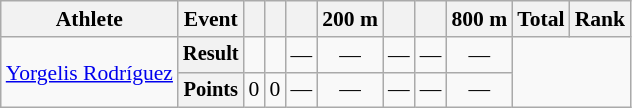<table class=wikitable style=font-size:90%;text-align:center>
<tr>
<th>Athlete</th>
<th>Event</th>
<th></th>
<th></th>
<th></th>
<th>200 m</th>
<th></th>
<th></th>
<th>800 m</th>
<th>Total</th>
<th>Rank</th>
</tr>
<tr>
<td rowspan=2 align=left><a href='#'>Yorgelis Rodríguez</a></td>
<th style=font-size:95%>Result</th>
<td></td>
<td></td>
<td>—</td>
<td>—</td>
<td>—</td>
<td>—</td>
<td>—</td>
<td rowspan=2 colspan=2></td>
</tr>
<tr>
<th style=font-size:95%>Points</th>
<td>0</td>
<td>0</td>
<td>—</td>
<td>—</td>
<td>—</td>
<td>—</td>
<td>—</td>
</tr>
</table>
